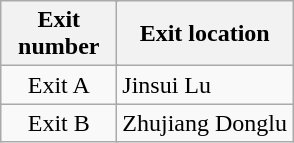<table class="wikitable">
<tr>
<th style="width:70px" colspan="2">Exit number</th>
<th>Exit location</th>
</tr>
<tr>
<td align="center" colspan="2">Exit A</td>
<td>Jinsui Lu</td>
</tr>
<tr>
<td align="center" colspan="2">Exit B</td>
<td>Zhujiang Donglu</td>
</tr>
</table>
